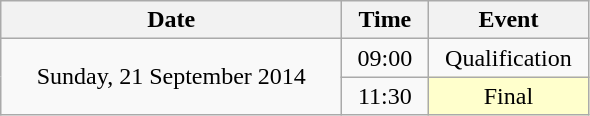<table class = "wikitable" style="text-align:center;">
<tr>
<th width=220>Date</th>
<th width=50>Time</th>
<th width=100>Event</th>
</tr>
<tr>
<td rowspan=2>Sunday, 21 September 2014</td>
<td>09:00</td>
<td>Qualification</td>
</tr>
<tr>
<td>11:30</td>
<td bgcolor=ffffcc>Final</td>
</tr>
</table>
